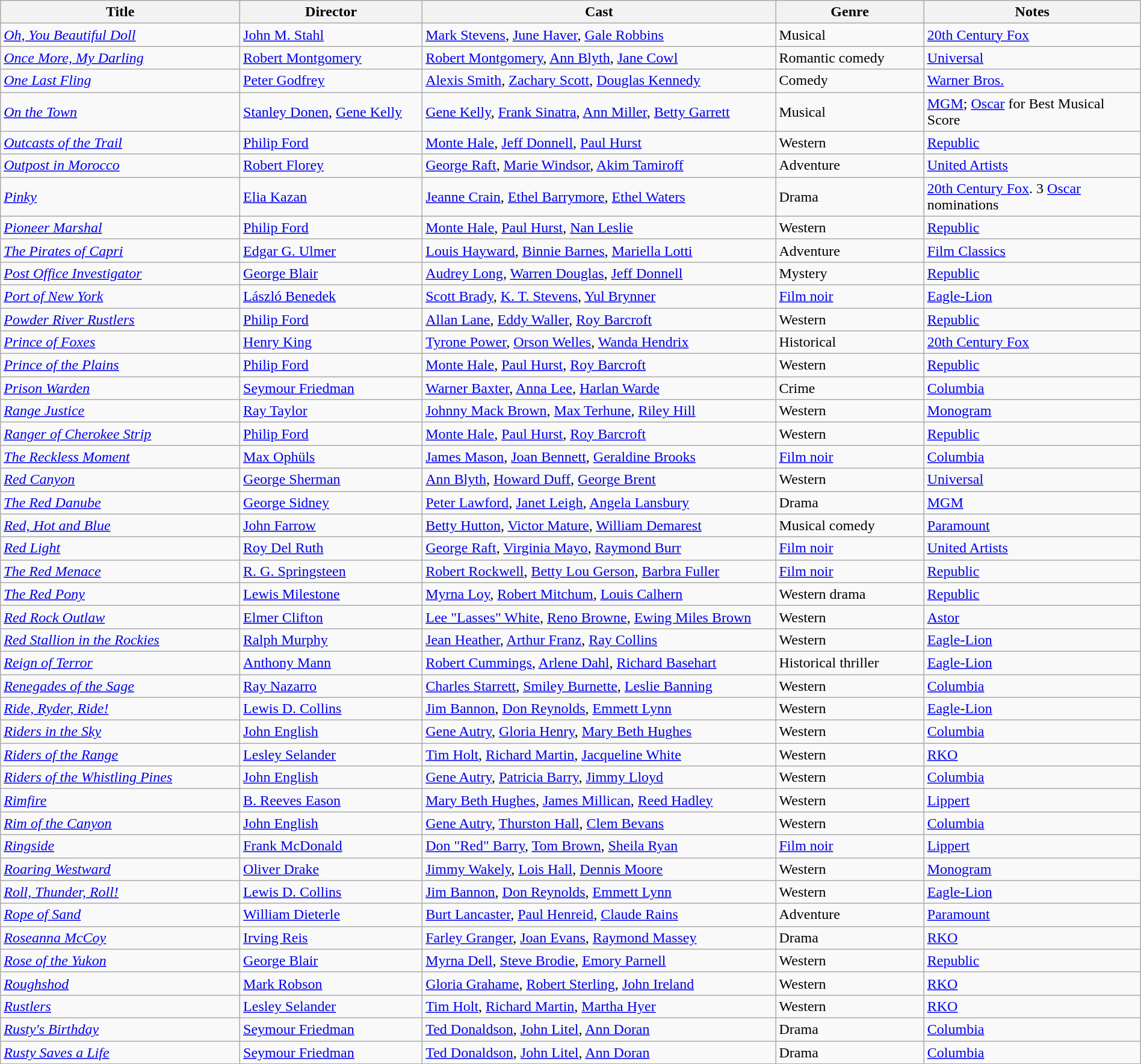<table class="wikitable" style="width:100%;">
<tr>
<th style="width:21%;">Title</th>
<th style="width:16%;">Director</th>
<th style="width:31%;">Cast</th>
<th style="width:13%;">Genre</th>
<th style="width:19%;">Notes</th>
</tr>
<tr>
<td><em><a href='#'>Oh, You Beautiful Doll</a></em></td>
<td><a href='#'>John M. Stahl</a></td>
<td><a href='#'>Mark Stevens</a>, <a href='#'>June Haver</a>, <a href='#'>Gale Robbins</a></td>
<td>Musical</td>
<td><a href='#'>20th Century Fox</a></td>
</tr>
<tr>
<td><em><a href='#'>Once More, My Darling</a></em></td>
<td><a href='#'>Robert Montgomery</a></td>
<td><a href='#'>Robert Montgomery</a>, <a href='#'>Ann Blyth</a>, <a href='#'>Jane Cowl</a></td>
<td>Romantic comedy</td>
<td><a href='#'>Universal</a></td>
</tr>
<tr>
<td><em><a href='#'>One Last Fling</a></em></td>
<td><a href='#'>Peter Godfrey</a></td>
<td><a href='#'>Alexis Smith</a>, <a href='#'>Zachary Scott</a>, <a href='#'>Douglas Kennedy</a></td>
<td>Comedy</td>
<td><a href='#'>Warner Bros.</a></td>
</tr>
<tr>
<td><em><a href='#'>On the Town</a></em></td>
<td><a href='#'>Stanley Donen</a>, <a href='#'>Gene Kelly</a></td>
<td><a href='#'>Gene Kelly</a>, <a href='#'>Frank Sinatra</a>, <a href='#'>Ann Miller</a>, <a href='#'>Betty Garrett</a></td>
<td>Musical</td>
<td><a href='#'>MGM</a>; <a href='#'>Oscar</a> for Best Musical Score</td>
</tr>
<tr>
<td><em><a href='#'>Outcasts of the Trail</a></em></td>
<td><a href='#'>Philip Ford</a></td>
<td><a href='#'>Monte Hale</a>, <a href='#'>Jeff Donnell</a>, <a href='#'>Paul Hurst</a></td>
<td>Western</td>
<td><a href='#'>Republic</a></td>
</tr>
<tr>
<td><em><a href='#'>Outpost in Morocco</a></em></td>
<td><a href='#'>Robert Florey</a></td>
<td><a href='#'>George Raft</a>, <a href='#'>Marie Windsor</a>, <a href='#'>Akim Tamiroff</a></td>
<td>Adventure</td>
<td><a href='#'>United Artists</a></td>
</tr>
<tr>
<td><em><a href='#'>Pinky</a></em></td>
<td><a href='#'>Elia Kazan</a></td>
<td><a href='#'>Jeanne Crain</a>, <a href='#'>Ethel Barrymore</a>, <a href='#'>Ethel Waters</a></td>
<td>Drama</td>
<td><a href='#'>20th Century Fox</a>. 3 <a href='#'>Oscar</a> nominations</td>
</tr>
<tr>
<td><em><a href='#'>Pioneer Marshal</a></em></td>
<td><a href='#'>Philip Ford</a></td>
<td><a href='#'>Monte Hale</a>, <a href='#'>Paul Hurst</a>, <a href='#'>Nan Leslie</a></td>
<td>Western</td>
<td><a href='#'>Republic</a></td>
</tr>
<tr>
<td><em><a href='#'>The Pirates of Capri</a></em></td>
<td><a href='#'>Edgar G. Ulmer</a></td>
<td><a href='#'>Louis Hayward</a>, <a href='#'>Binnie Barnes</a>, <a href='#'>Mariella Lotti</a></td>
<td>Adventure</td>
<td><a href='#'>Film Classics</a></td>
</tr>
<tr>
<td><em><a href='#'>Post Office Investigator</a></em></td>
<td><a href='#'>George Blair</a></td>
<td><a href='#'>Audrey Long</a>, <a href='#'>Warren Douglas</a>, <a href='#'>Jeff Donnell</a></td>
<td>Mystery</td>
<td><a href='#'>Republic</a></td>
</tr>
<tr>
<td><em><a href='#'>Port of New York</a></em></td>
<td><a href='#'>László Benedek</a></td>
<td><a href='#'>Scott Brady</a>, <a href='#'>K. T. Stevens</a>, <a href='#'>Yul Brynner</a></td>
<td><a href='#'>Film noir</a></td>
<td><a href='#'>Eagle-Lion</a></td>
</tr>
<tr>
<td><em><a href='#'>Powder River Rustlers</a></em></td>
<td><a href='#'>Philip Ford</a></td>
<td><a href='#'>Allan Lane</a>, <a href='#'>Eddy Waller</a>, <a href='#'>Roy Barcroft</a></td>
<td>Western</td>
<td><a href='#'>Republic</a></td>
</tr>
<tr>
<td><em><a href='#'>Prince of Foxes</a></em></td>
<td><a href='#'>Henry King</a></td>
<td><a href='#'>Tyrone Power</a>, <a href='#'>Orson Welles</a>, <a href='#'>Wanda Hendrix</a></td>
<td>Historical</td>
<td><a href='#'>20th Century Fox</a></td>
</tr>
<tr>
<td><em><a href='#'>Prince of the Plains</a></em></td>
<td><a href='#'>Philip Ford</a></td>
<td><a href='#'>Monte Hale</a>, <a href='#'>Paul Hurst</a>, <a href='#'>Roy Barcroft</a></td>
<td>Western</td>
<td><a href='#'>Republic</a></td>
</tr>
<tr>
<td><em><a href='#'>Prison Warden</a></em></td>
<td><a href='#'>Seymour Friedman</a></td>
<td><a href='#'>Warner Baxter</a>, <a href='#'>Anna Lee</a>, <a href='#'>Harlan Warde</a></td>
<td>Crime</td>
<td><a href='#'>Columbia</a></td>
</tr>
<tr>
<td><em><a href='#'>Range Justice</a></em></td>
<td><a href='#'>Ray Taylor</a></td>
<td><a href='#'>Johnny Mack Brown</a>, <a href='#'>Max Terhune</a>, <a href='#'>Riley Hill</a></td>
<td>Western</td>
<td><a href='#'>Monogram</a></td>
</tr>
<tr>
<td><em><a href='#'>Ranger of Cherokee Strip</a></em></td>
<td><a href='#'>Philip Ford</a></td>
<td><a href='#'>Monte Hale</a>, <a href='#'>Paul Hurst</a>, <a href='#'>Roy Barcroft</a></td>
<td>Western</td>
<td><a href='#'>Republic</a></td>
</tr>
<tr>
<td><em><a href='#'>The Reckless Moment</a></em></td>
<td><a href='#'>Max Ophüls</a></td>
<td><a href='#'>James Mason</a>, <a href='#'>Joan Bennett</a>, <a href='#'>Geraldine Brooks</a></td>
<td><a href='#'>Film noir</a></td>
<td><a href='#'>Columbia</a></td>
</tr>
<tr>
<td><em><a href='#'>Red Canyon</a></em></td>
<td><a href='#'>George Sherman</a></td>
<td><a href='#'>Ann Blyth</a>, <a href='#'>Howard Duff</a>, <a href='#'>George Brent</a></td>
<td>Western</td>
<td><a href='#'>Universal</a></td>
</tr>
<tr>
<td><em><a href='#'>The Red Danube</a></em></td>
<td><a href='#'>George Sidney</a></td>
<td><a href='#'>Peter Lawford</a>, <a href='#'>Janet Leigh</a>, <a href='#'>Angela Lansbury</a></td>
<td>Drama</td>
<td><a href='#'>MGM</a></td>
</tr>
<tr>
<td><em><a href='#'>Red, Hot and Blue</a></em></td>
<td><a href='#'>John Farrow</a></td>
<td><a href='#'>Betty Hutton</a>, <a href='#'>Victor Mature</a>, <a href='#'>William Demarest</a></td>
<td>Musical comedy</td>
<td><a href='#'>Paramount</a></td>
</tr>
<tr>
<td><em><a href='#'>Red Light</a></em></td>
<td><a href='#'>Roy Del Ruth</a></td>
<td><a href='#'>George Raft</a>, <a href='#'>Virginia Mayo</a>, <a href='#'>Raymond Burr</a></td>
<td><a href='#'>Film noir</a></td>
<td><a href='#'>United Artists</a></td>
</tr>
<tr>
<td><em><a href='#'>The Red Menace</a></em></td>
<td><a href='#'>R. G. Springsteen</a></td>
<td><a href='#'>Robert Rockwell</a>, <a href='#'>Betty Lou Gerson</a>, <a href='#'>Barbra Fuller</a></td>
<td><a href='#'>Film noir</a></td>
<td><a href='#'>Republic</a></td>
</tr>
<tr>
<td><em><a href='#'>The Red Pony</a></em></td>
<td><a href='#'>Lewis Milestone</a></td>
<td><a href='#'>Myrna Loy</a>, <a href='#'>Robert Mitchum</a>, <a href='#'>Louis Calhern</a></td>
<td>Western drama</td>
<td><a href='#'>Republic</a></td>
</tr>
<tr>
<td><em><a href='#'>Red Rock Outlaw</a></em></td>
<td><a href='#'>Elmer Clifton</a></td>
<td><a href='#'>Lee "Lasses" White</a>, <a href='#'>Reno Browne</a>, <a href='#'>Ewing Miles Brown</a></td>
<td>Western</td>
<td><a href='#'>Astor</a></td>
</tr>
<tr>
<td><em><a href='#'>Red Stallion in the Rockies</a></em></td>
<td><a href='#'>Ralph Murphy</a></td>
<td><a href='#'>Jean Heather</a>, <a href='#'>Arthur Franz</a>, <a href='#'>Ray Collins</a></td>
<td>Western</td>
<td><a href='#'>Eagle-Lion</a></td>
</tr>
<tr>
<td><em><a href='#'>Reign of Terror</a></em></td>
<td><a href='#'>Anthony Mann</a></td>
<td><a href='#'>Robert Cummings</a>, <a href='#'>Arlene Dahl</a>, <a href='#'>Richard Basehart</a></td>
<td>Historical thriller</td>
<td><a href='#'>Eagle-Lion</a></td>
</tr>
<tr>
<td><em><a href='#'>Renegades of the Sage</a></em></td>
<td><a href='#'>Ray Nazarro</a></td>
<td><a href='#'>Charles Starrett</a>, <a href='#'>Smiley Burnette</a>, <a href='#'>Leslie Banning</a></td>
<td>Western</td>
<td><a href='#'>Columbia</a></td>
</tr>
<tr>
<td><em><a href='#'>Ride, Ryder, Ride!</a></em></td>
<td><a href='#'>Lewis D. Collins</a></td>
<td><a href='#'>Jim Bannon</a>, <a href='#'>Don Reynolds</a>, <a href='#'>Emmett Lynn</a></td>
<td>Western</td>
<td><a href='#'>Eagle-Lion</a></td>
</tr>
<tr>
<td><em><a href='#'>Riders in the Sky</a></em></td>
<td><a href='#'>John English</a></td>
<td><a href='#'>Gene Autry</a>, <a href='#'>Gloria Henry</a>, <a href='#'>Mary Beth Hughes</a></td>
<td>Western</td>
<td><a href='#'>Columbia</a></td>
</tr>
<tr>
<td><em><a href='#'>Riders of the Range</a></em></td>
<td><a href='#'>Lesley Selander</a></td>
<td><a href='#'>Tim Holt</a>, <a href='#'>Richard Martin</a>, <a href='#'>Jacqueline White</a></td>
<td>Western</td>
<td><a href='#'>RKO</a></td>
</tr>
<tr>
<td><em><a href='#'>Riders of the Whistling Pines</a></em></td>
<td><a href='#'>John English</a></td>
<td><a href='#'>Gene Autry</a>, <a href='#'>Patricia Barry</a>, <a href='#'>Jimmy Lloyd</a></td>
<td>Western</td>
<td><a href='#'>Columbia</a></td>
</tr>
<tr>
<td><em><a href='#'>Rimfire</a></em></td>
<td><a href='#'>B. Reeves Eason</a></td>
<td><a href='#'>Mary Beth Hughes</a>, <a href='#'>James Millican</a>, <a href='#'>Reed Hadley</a></td>
<td>Western</td>
<td><a href='#'>Lippert</a></td>
</tr>
<tr>
<td><em><a href='#'>Rim of the Canyon</a></em></td>
<td><a href='#'>John English</a></td>
<td><a href='#'>Gene Autry</a>, <a href='#'>Thurston Hall</a>, <a href='#'>Clem Bevans</a></td>
<td>Western</td>
<td><a href='#'>Columbia</a></td>
</tr>
<tr>
<td><em><a href='#'>Ringside</a></em></td>
<td><a href='#'>Frank McDonald</a></td>
<td><a href='#'>Don "Red" Barry</a>, <a href='#'>Tom Brown</a>, <a href='#'>Sheila Ryan</a></td>
<td><a href='#'>Film noir</a></td>
<td><a href='#'>Lippert</a></td>
</tr>
<tr>
<td><em><a href='#'>Roaring Westward</a></em></td>
<td><a href='#'>Oliver Drake</a></td>
<td><a href='#'>Jimmy Wakely</a>, <a href='#'>Lois Hall</a>, <a href='#'>Dennis Moore</a></td>
<td>Western</td>
<td><a href='#'>Monogram</a></td>
</tr>
<tr>
<td><em><a href='#'>Roll, Thunder, Roll!</a></em></td>
<td><a href='#'>Lewis D. Collins</a></td>
<td><a href='#'>Jim Bannon</a>, <a href='#'>Don Reynolds</a>, <a href='#'>Emmett Lynn</a></td>
<td>Western</td>
<td><a href='#'>Eagle-Lion</a></td>
</tr>
<tr>
<td><em><a href='#'>Rope of Sand</a></em></td>
<td><a href='#'>William Dieterle</a></td>
<td><a href='#'>Burt Lancaster</a>, <a href='#'>Paul Henreid</a>, <a href='#'>Claude Rains</a></td>
<td>Adventure</td>
<td><a href='#'>Paramount</a></td>
</tr>
<tr>
<td><em><a href='#'>Roseanna McCoy</a></em></td>
<td><a href='#'>Irving Reis</a></td>
<td><a href='#'>Farley Granger</a>, <a href='#'>Joan Evans</a>, <a href='#'>Raymond Massey</a></td>
<td>Drama</td>
<td><a href='#'>RKO</a></td>
</tr>
<tr>
<td><em><a href='#'>Rose of the Yukon</a></em></td>
<td><a href='#'>George Blair</a></td>
<td><a href='#'>Myrna Dell</a>, <a href='#'>Steve Brodie</a>, <a href='#'>Emory Parnell</a></td>
<td>Western</td>
<td><a href='#'>Republic</a></td>
</tr>
<tr>
<td><em><a href='#'>Roughshod</a></em></td>
<td><a href='#'>Mark Robson</a></td>
<td><a href='#'>Gloria Grahame</a>, <a href='#'>Robert Sterling</a>, <a href='#'>John Ireland</a></td>
<td>Western</td>
<td><a href='#'>RKO</a></td>
</tr>
<tr>
<td><em><a href='#'>Rustlers</a></em></td>
<td><a href='#'>Lesley Selander</a></td>
<td><a href='#'>Tim Holt</a>, <a href='#'>Richard Martin</a>, <a href='#'>Martha Hyer</a></td>
<td>Western</td>
<td><a href='#'>RKO</a></td>
</tr>
<tr>
<td><em><a href='#'>Rusty's Birthday</a></em></td>
<td><a href='#'>Seymour Friedman</a></td>
<td><a href='#'>Ted Donaldson</a>, <a href='#'>John Litel</a>, <a href='#'>Ann Doran</a></td>
<td>Drama</td>
<td><a href='#'>Columbia</a></td>
</tr>
<tr>
<td><em><a href='#'>Rusty Saves a Life</a></em></td>
<td><a href='#'>Seymour Friedman</a></td>
<td><a href='#'>Ted Donaldson</a>, <a href='#'>John Litel</a>, <a href='#'>Ann Doran</a></td>
<td>Drama</td>
<td><a href='#'>Columbia</a></td>
</tr>
<tr>
</tr>
</table>
